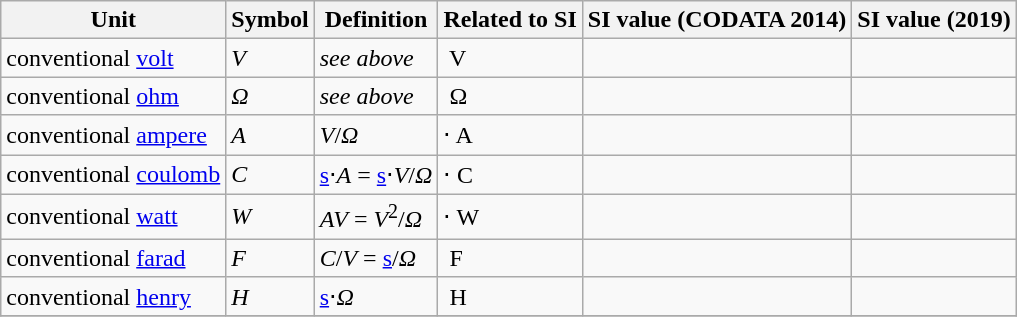<table class="wikitable">
<tr>
<th>Unit</th>
<th>Symbol</th>
<th>Definition</th>
<th>Related to SI</th>
<th>SI value (CODATA 2014)</th>
<th>SI value (2019)</th>
</tr>
<tr>
<td>conventional <a href='#'>volt</a></td>
<td><em>V</em></td>
<td><em>see above</em></td>
<td> V</td>
<td></td>
<td></td>
</tr>
<tr>
<td>conventional <a href='#'>ohm</a></td>
<td><em>Ω</em></td>
<td><em>see above</em></td>
<td> Ω</td>
<td></td>
<td></td>
</tr>
<tr>
<td>conventional <a href='#'>ampere</a></td>
<td><em>A</em></td>
<td><em>V</em>/<em>Ω</em></td>
<td>⋅ A</td>
<td></td>
<td></td>
</tr>
<tr>
<td>conventional <a href='#'>coulomb</a></td>
<td><em>C</em></td>
<td><a href='#'>s</a>⋅<em>A</em> = <a href='#'>s</a>⋅<em>V</em>/<em>Ω</em></td>
<td>⋅ C</td>
<td></td>
<td></td>
</tr>
<tr>
<td>conventional <a href='#'>watt</a></td>
<td><em>W</em></td>
<td><em>A</em><em>V</em> = <em>V</em><sup>2</sup>/<em>Ω</em></td>
<td>⋅ W</td>
<td></td>
<td></td>
</tr>
<tr>
<td>conventional <a href='#'>farad</a></td>
<td><em>F</em></td>
<td><em>C</em>/<em>V</em> = <a href='#'>s</a>/<em>Ω</em></td>
<td> F</td>
<td></td>
<td></td>
</tr>
<tr>
<td>conventional <a href='#'>henry</a></td>
<td><em>H</em></td>
<td><a href='#'>s</a>⋅<em>Ω</em></td>
<td> H</td>
<td></td>
<td></td>
</tr>
<tr>
</tr>
</table>
